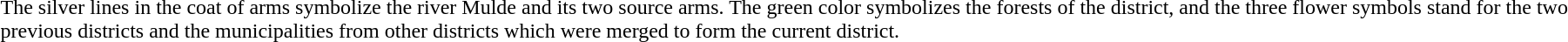<table>
<tr valign=top>
<td></td>
<td>The silver lines in the coat of arms symbolize the river Mulde and its two source arms. The green color symbolizes the forests of the district, and the three flower symbols stand for the two previous districts and the municipalities from other districts which were merged to form the current district.</td>
</tr>
</table>
